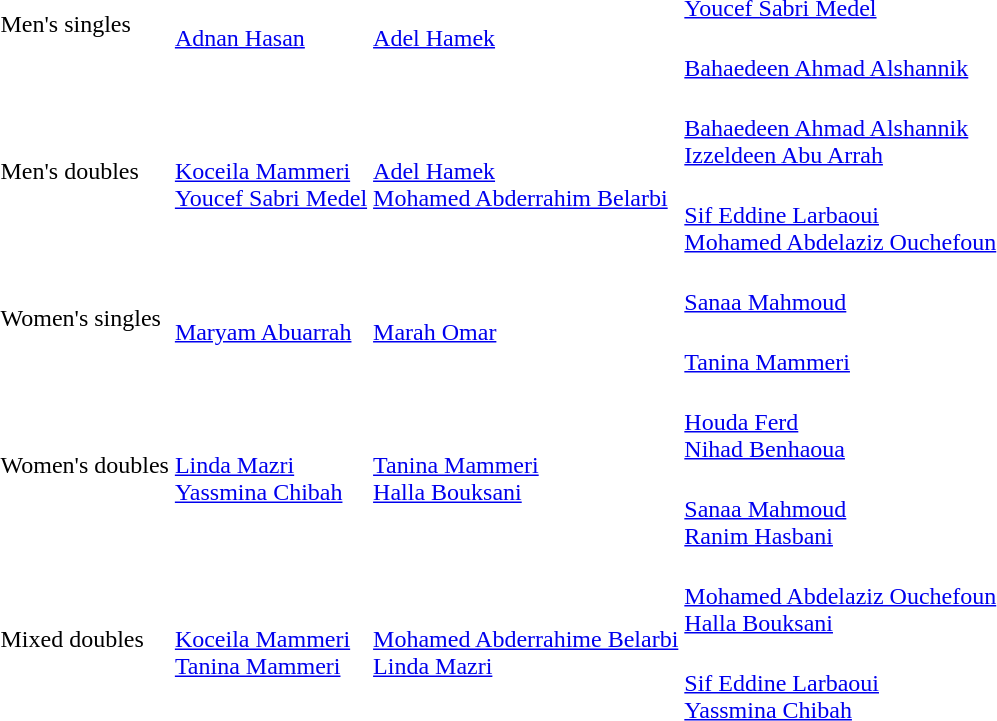<table>
<tr>
<td rowspan=2>Men's singles</td>
<td rowspan=2><br><a href='#'>Adnan Hasan</a></td>
<td rowspan=2><br><a href='#'>Adel Hamek</a></td>
<td><br><a href='#'>Youcef Sabri Medel</a></td>
</tr>
<tr>
<td><br><a href='#'>Bahaedeen Ahmad Alshannik</a></td>
</tr>
<tr>
<td rowspan=2>Men's doubles</td>
<td rowspan=2><br><a href='#'>Koceila Mammeri</a><br><a href='#'>Youcef Sabri Medel</a></td>
<td rowspan=2><br><a href='#'>Adel Hamek</a><br><a href='#'>Mohamed Abderrahim Belarbi</a></td>
<td><br><a href='#'>Bahaedeen Ahmad Alshannik</a><br><a href='#'>Izzeldeen Abu Arrah</a></td>
</tr>
<tr>
<td><br><a href='#'>Sif Eddine Larbaoui</a><br><a href='#'>Mohamed Abdelaziz Ouchefoun</a></td>
</tr>
<tr>
<td rowspan=2>Women's singles</td>
<td rowspan=2><br><a href='#'>Maryam Abuarrah</a></td>
<td rowspan=2><br><a href='#'>Marah Omar</a></td>
<td><br><a href='#'>Sanaa Mahmoud</a></td>
</tr>
<tr>
<td><br><a href='#'>Tanina Mammeri</a></td>
</tr>
<tr>
<td rowspan=2>Women's doubles</td>
<td rowspan=2><br><a href='#'>Linda Mazri</a><br><a href='#'>Yassmina Chibah</a></td>
<td rowspan=2><br><a href='#'>Tanina Mammeri</a><br><a href='#'>Halla Bouksani</a></td>
<td><br><a href='#'>Houda Ferd</a><br><a href='#'>Nihad Benhaoua</a></td>
</tr>
<tr>
<td><br><a href='#'>Sanaa Mahmoud</a><br><a href='#'>Ranim Hasbani</a></td>
</tr>
<tr>
<td rowspan=2>Mixed doubles</td>
<td rowspan=2><br><a href='#'>Koceila Mammeri</a><br><a href='#'>Tanina Mammeri</a></td>
<td rowspan=2><br><a href='#'>Mohamed Abderrahime Belarbi</a><br><a href='#'>Linda Mazri</a></td>
<td><br><a href='#'>Mohamed Abdelaziz Ouchefoun</a><br><a href='#'>Halla Bouksani</a></td>
</tr>
<tr>
<td><br><a href='#'>Sif Eddine Larbaoui</a><br><a href='#'>Yassmina Chibah</a></td>
</tr>
</table>
